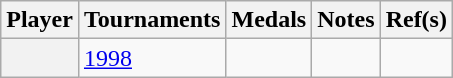<table class="wikitable sortable plainrowheaders" style="text-align:center;">
<tr>
<th scope="col">Player</th>
<th scope="col">Tournaments</th>
<th scope="col">Medals</th>
<th scope="col">Notes</th>
<th scope="col" class="unsortable">Ref(s)</th>
</tr>
<tr>
<th scope="row"></th>
<td align=left><a href='#'>1998</a></td>
<td></td>
<td></td>
<td align=center></td>
</tr>
</table>
